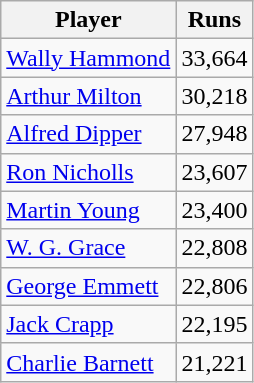<table class="wikitable">
<tr>
<th>Player</th>
<th>Runs</th>
</tr>
<tr>
<td><a href='#'>Wally Hammond</a></td>
<td>33,664</td>
</tr>
<tr>
<td><a href='#'>Arthur Milton</a></td>
<td>30,218</td>
</tr>
<tr>
<td><a href='#'>Alfred Dipper</a></td>
<td>27,948</td>
</tr>
<tr>
<td><a href='#'>Ron Nicholls</a></td>
<td>23,607</td>
</tr>
<tr>
<td><a href='#'>Martin Young</a></td>
<td>23,400</td>
</tr>
<tr>
<td><a href='#'>W. G. Grace</a></td>
<td>22,808</td>
</tr>
<tr>
<td><a href='#'>George Emmett</a></td>
<td>22,806</td>
</tr>
<tr>
<td><a href='#'>Jack Crapp</a></td>
<td>22,195</td>
</tr>
<tr>
<td><a href='#'>Charlie Barnett</a></td>
<td>21,221</td>
</tr>
</table>
